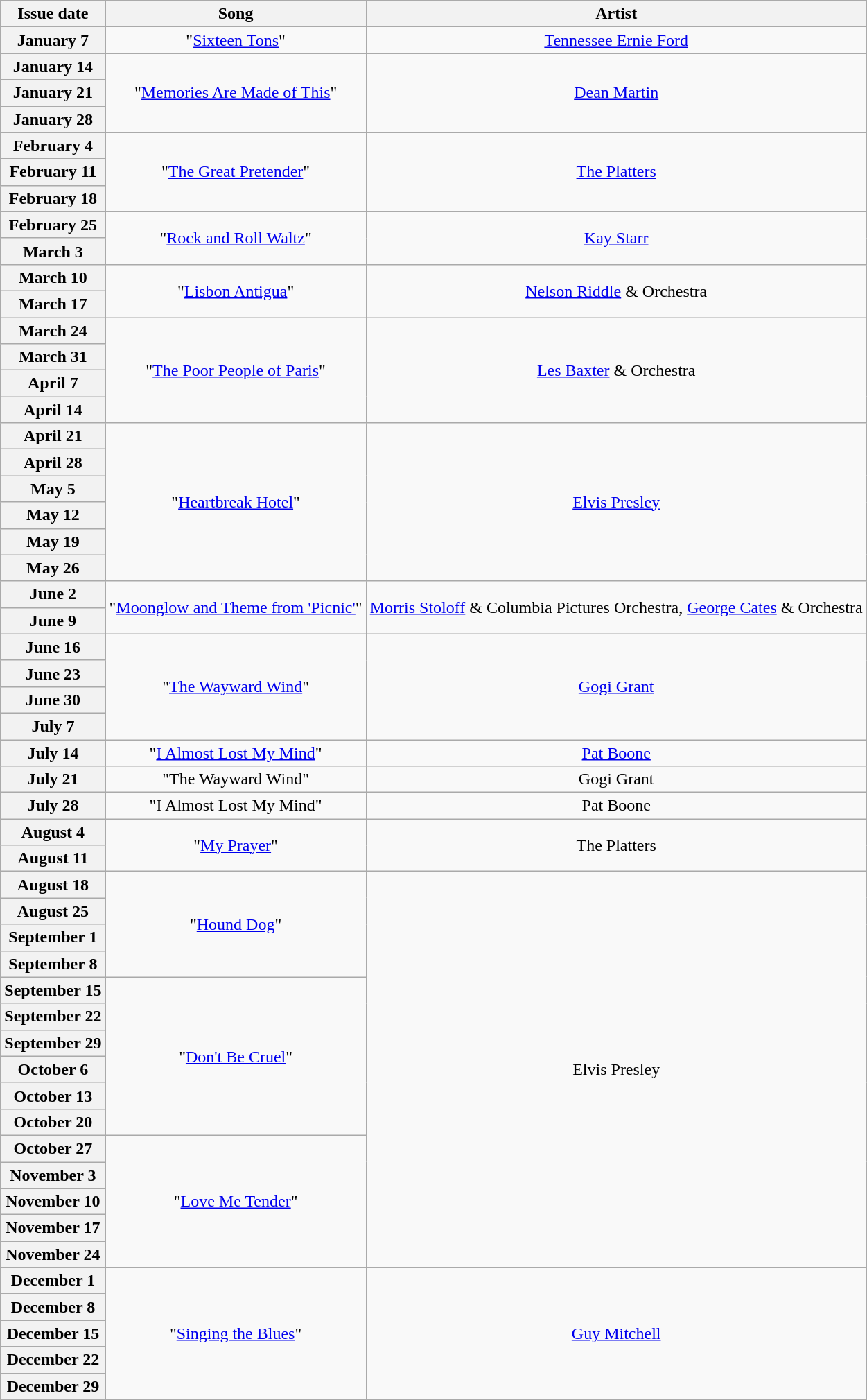<table class="wikitable plainrowheaders" style="text-align: center">
<tr>
<th>Issue date</th>
<th>Song</th>
<th>Artist</th>
</tr>
<tr>
<th scope="row">January 7</th>
<td>"<a href='#'>Sixteen Tons</a>"</td>
<td><a href='#'>Tennessee Ernie Ford</a></td>
</tr>
<tr>
<th scope="row">January 14</th>
<td rowspan=3>"<a href='#'>Memories Are Made of This</a>"</td>
<td rowspan=3><a href='#'>Dean Martin</a></td>
</tr>
<tr>
<th scope="row">January 21</th>
</tr>
<tr>
<th scope="row">January 28</th>
</tr>
<tr>
<th scope="row">February 4</th>
<td rowspan=3>"<a href='#'>The Great Pretender</a>"</td>
<td rowspan=3><a href='#'>The Platters</a></td>
</tr>
<tr>
<th scope="row">February 11</th>
</tr>
<tr>
<th scope="row">February 18</th>
</tr>
<tr>
<th scope="row">February 25</th>
<td rowspan=2>"<a href='#'>Rock and Roll Waltz</a>"</td>
<td rowspan=2><a href='#'>Kay Starr</a></td>
</tr>
<tr>
<th scope="row">March 3</th>
</tr>
<tr>
<th scope="row">March 10</th>
<td rowspan=2>"<a href='#'>Lisbon Antigua</a>"</td>
<td rowspan=2><a href='#'>Nelson Riddle</a> & Orchestra</td>
</tr>
<tr>
<th scope="row">March 17</th>
</tr>
<tr>
<th scope="row">March 24</th>
<td rowspan=4>"<a href='#'>The Poor People of Paris</a>"</td>
<td rowspan=4><a href='#'>Les Baxter</a> & Orchestra</td>
</tr>
<tr>
<th scope="row">March 31</th>
</tr>
<tr>
<th scope="row">April 7</th>
</tr>
<tr>
<th scope="row">April 14</th>
</tr>
<tr>
<th scope="row">April 21</th>
<td rowspan=6>"<a href='#'>Heartbreak Hotel</a>"</td>
<td rowspan=6><a href='#'>Elvis Presley</a></td>
</tr>
<tr>
<th scope="row">April 28</th>
</tr>
<tr>
<th scope="row">May 5</th>
</tr>
<tr>
<th scope="row">May 12</th>
</tr>
<tr>
<th scope="row">May 19</th>
</tr>
<tr>
<th scope="row">May 26</th>
</tr>
<tr>
<th scope="row">June 2</th>
<td rowspan=2>"<a href='#'>Moonglow and Theme from 'Picnic'</a>"</td>
<td rowspan=2><a href='#'>Morris Stoloff</a> & Columbia Pictures Orchestra, <a href='#'>George Cates</a> & Orchestra</td>
</tr>
<tr>
<th scope="row">June 9</th>
</tr>
<tr>
<th scope="row">June 16</th>
<td rowspan=4>"<a href='#'>The Wayward Wind</a>"</td>
<td rowspan=4><a href='#'>Gogi Grant</a></td>
</tr>
<tr>
<th scope="row">June 23</th>
</tr>
<tr>
<th scope="row">June 30</th>
</tr>
<tr>
<th scope="row">July 7</th>
</tr>
<tr>
<th scope="row">July 14</th>
<td>"<a href='#'>I Almost Lost My Mind</a>"</td>
<td><a href='#'>Pat Boone</a></td>
</tr>
<tr>
<th scope="row">July 21</th>
<td>"The Wayward Wind"</td>
<td>Gogi Grant</td>
</tr>
<tr>
<th scope="row">July 28</th>
<td>"I Almost Lost My Mind"</td>
<td>Pat Boone</td>
</tr>
<tr>
<th scope="row">August 4</th>
<td rowspan=2>"<a href='#'>My Prayer</a>"</td>
<td rowspan=2>The Platters</td>
</tr>
<tr>
<th scope="row">August 11</th>
</tr>
<tr>
<th scope="row">August 18</th>
<td rowspan=4>"<a href='#'>Hound Dog</a>"</td>
<td rowspan=15>Elvis Presley</td>
</tr>
<tr>
<th scope="row">August 25</th>
</tr>
<tr>
<th scope="row">September 1</th>
</tr>
<tr>
<th scope="row">September 8</th>
</tr>
<tr>
<th scope="row">September 15</th>
<td rowspan=6>"<a href='#'>Don't Be Cruel</a>"</td>
</tr>
<tr>
<th scope="row">September 22</th>
</tr>
<tr>
<th scope="row">September 29</th>
</tr>
<tr>
<th scope="row">October 6</th>
</tr>
<tr>
<th scope="row">October 13</th>
</tr>
<tr>
<th scope="row">October 20</th>
</tr>
<tr>
<th scope="row">October 27</th>
<td rowspan=5>"<a href='#'>Love Me Tender</a>"</td>
</tr>
<tr>
<th scope="row">November 3</th>
</tr>
<tr>
<th scope="row">November 10</th>
</tr>
<tr>
<th scope="row">November 17</th>
</tr>
<tr>
<th scope="row">November 24</th>
</tr>
<tr>
<th scope="row">December 1</th>
<td rowspan=5>"<a href='#'>Singing the Blues</a>"</td>
<td rowspan=5><a href='#'>Guy Mitchell</a></td>
</tr>
<tr>
<th scope="row">December 8</th>
</tr>
<tr>
<th scope="row">December 15</th>
</tr>
<tr>
<th scope="row">December 22</th>
</tr>
<tr>
<th scope="row">December 29</th>
</tr>
<tr>
</tr>
</table>
